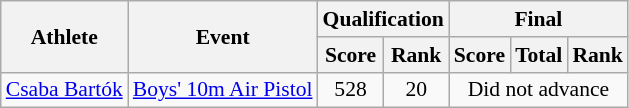<table class="wikitable" style="font-size:90%">
<tr>
<th rowspan="2">Athlete</th>
<th rowspan="2">Event</th>
<th colspan="2">Qualification</th>
<th colspan="3">Final</th>
</tr>
<tr>
<th>Score</th>
<th>Rank</th>
<th>Score</th>
<th>Total</th>
<th>Rank</th>
</tr>
<tr>
<td><a href='#'>Csaba Bartók</a></td>
<td><a href='#'>Boys' 10m Air Pistol</a></td>
<td align=center>528</td>
<td align=center>20</td>
<td colspan=3 align=center>Did not advance</td>
</tr>
</table>
